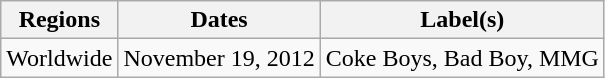<table class="wikitable">
<tr>
<th>Regions</th>
<th>Dates</th>
<th>Label(s)</th>
</tr>
<tr>
<td>Worldwide</td>
<td>November 19, 2012</td>
<td>Coke Boys, Bad Boy, MMG</td>
</tr>
</table>
